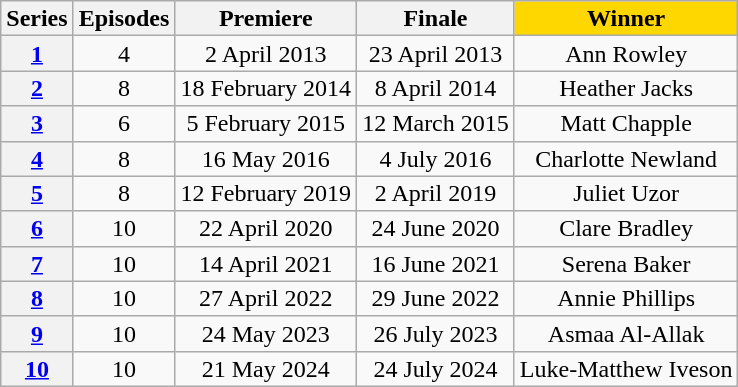<table class="wikitable" style="text-align:center; line-height:16px">
<tr>
<th scope="col">Series</th>
<th scope="col">Episodes</th>
<th scope="col">Premiere</th>
<th scope="col">Finale</th>
<th style="background:gold">Winner</th>
</tr>
<tr>
<th><a href='#'>1</a></th>
<td>4</td>
<td>2 April 2013</td>
<td>23 April 2013</td>
<td>Ann Rowley</td>
</tr>
<tr>
<th><a href='#'>2</a></th>
<td>8</td>
<td>18 February 2014</td>
<td>8 April 2014</td>
<td>Heather Jacks</td>
</tr>
<tr>
<th><a href='#'>3</a></th>
<td>6</td>
<td>5 February 2015</td>
<td>12 March 2015</td>
<td>Matt Chapple</td>
</tr>
<tr>
<th><a href='#'>4</a></th>
<td>8</td>
<td>16 May 2016</td>
<td>4 July 2016</td>
<td>Charlotte Newland</td>
</tr>
<tr>
<th><a href='#'>5</a></th>
<td>8</td>
<td>12 February 2019</td>
<td>2 April 2019</td>
<td>Juliet Uzor</td>
</tr>
<tr>
<th><a href='#'>6</a></th>
<td>10</td>
<td>22 April 2020</td>
<td>24 June 2020</td>
<td>Clare Bradley</td>
</tr>
<tr>
<th><a href='#'>7</a></th>
<td>10</td>
<td>14 April 2021</td>
<td>16 June 2021</td>
<td>Serena Baker</td>
</tr>
<tr>
<th><a href='#'>8</a></th>
<td>10</td>
<td>27 April 2022</td>
<td>29 June 2022</td>
<td>Annie Phillips</td>
</tr>
<tr>
<th><a href='#'>9</a></th>
<td>10</td>
<td>24 May 2023</td>
<td>26 July 2023</td>
<td>Asmaa Al-Allak</td>
</tr>
<tr>
<th><a href='#'>10</a></th>
<td>10</td>
<td>21 May 2024</td>
<td>24 July 2024</td>
<td>Luke-Matthew Iveson</td>
</tr>
</table>
